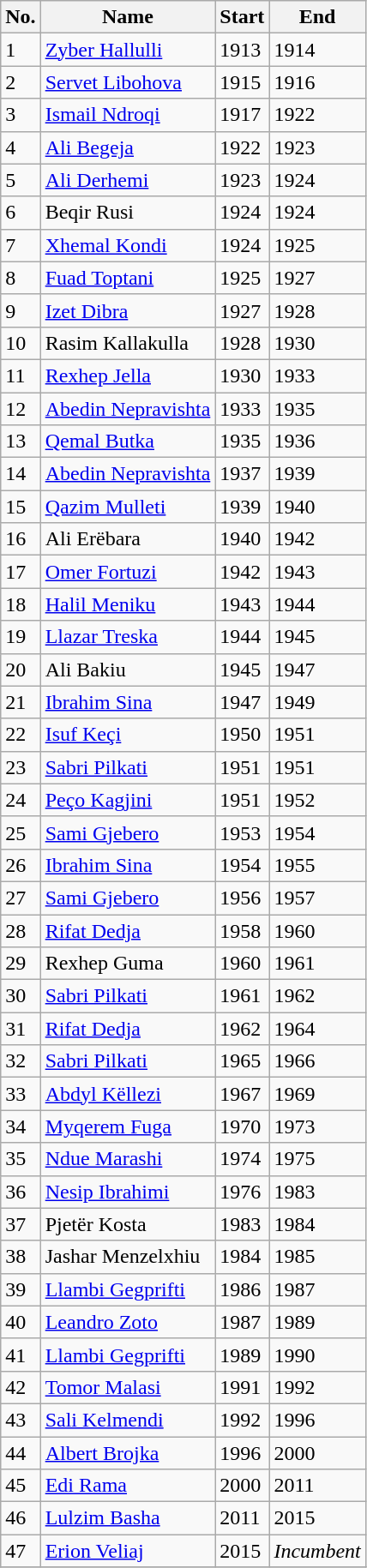<table class="wikitable sortable">
<tr>
<th>No.</th>
<th>Name</th>
<th>Start</th>
<th>End</th>
</tr>
<tr>
<td>1</td>
<td><a href='#'>Zyber Hallulli</a></td>
<td>1913</td>
<td>1914</td>
</tr>
<tr>
<td>2</td>
<td><a href='#'>Servet Libohova</a></td>
<td>1915</td>
<td>1916</td>
</tr>
<tr>
<td>3</td>
<td><a href='#'>Ismail Ndroqi</a></td>
<td>1917</td>
<td>1922</td>
</tr>
<tr>
<td>4</td>
<td><a href='#'>Ali Begeja</a></td>
<td>1922</td>
<td>1923</td>
</tr>
<tr>
<td>5</td>
<td><a href='#'>Ali Derhemi</a></td>
<td>1923</td>
<td>1924</td>
</tr>
<tr>
<td>6</td>
<td>Beqir Rusi</td>
<td>1924</td>
<td>1924</td>
</tr>
<tr>
<td>7</td>
<td><a href='#'>Xhemal Kondi</a></td>
<td>1924</td>
<td>1925</td>
</tr>
<tr>
<td>8</td>
<td><a href='#'>Fuad Toptani</a></td>
<td>1925</td>
<td>1927</td>
</tr>
<tr>
<td>9</td>
<td><a href='#'>Izet Dibra</a></td>
<td>1927</td>
<td>1928</td>
</tr>
<tr>
<td>10</td>
<td>Rasim Kallakulla</td>
<td>1928</td>
<td>1930</td>
</tr>
<tr>
<td>11</td>
<td><a href='#'>Rexhep Jella</a></td>
<td>1930</td>
<td>1933</td>
</tr>
<tr>
<td>12</td>
<td><a href='#'>Abedin Nepravishta</a></td>
<td>1933</td>
<td>1935</td>
</tr>
<tr>
<td>13</td>
<td><a href='#'>Qemal Butka</a></td>
<td>1935</td>
<td>1936</td>
</tr>
<tr>
<td>14</td>
<td><a href='#'>Abedin Nepravishta</a></td>
<td>1937</td>
<td>1939</td>
</tr>
<tr>
<td>15</td>
<td><a href='#'>Qazim Mulleti</a></td>
<td>1939</td>
<td>1940</td>
</tr>
<tr>
<td>16</td>
<td>Ali Erëbara</td>
<td>1940</td>
<td>1942</td>
</tr>
<tr>
<td>17</td>
<td><a href='#'>Omer Fortuzi</a></td>
<td>1942</td>
<td>1943</td>
</tr>
<tr>
<td>18</td>
<td><a href='#'>Halil Meniku</a></td>
<td>1943</td>
<td>1944</td>
</tr>
<tr>
<td>19</td>
<td><a href='#'>Llazar Treska</a></td>
<td>1944</td>
<td>1945</td>
</tr>
<tr>
<td>20</td>
<td>Ali Bakiu</td>
<td>1945</td>
<td>1947</td>
</tr>
<tr>
<td>21</td>
<td><a href='#'>Ibrahim Sina</a></td>
<td>1947</td>
<td>1949</td>
</tr>
<tr>
<td>22</td>
<td><a href='#'>Isuf Keçi</a></td>
<td>1950</td>
<td>1951</td>
</tr>
<tr>
<td>23</td>
<td><a href='#'>Sabri Pilkati</a></td>
<td>1951</td>
<td>1951</td>
</tr>
<tr>
<td>24</td>
<td><a href='#'>Peço Kagjini</a></td>
<td>1951</td>
<td>1952</td>
</tr>
<tr>
<td>25</td>
<td><a href='#'>Sami Gjebero</a></td>
<td>1953</td>
<td>1954</td>
</tr>
<tr>
<td>26</td>
<td><a href='#'>Ibrahim Sina</a></td>
<td>1954</td>
<td>1955</td>
</tr>
<tr>
<td>27</td>
<td><a href='#'>Sami Gjebero</a></td>
<td>1956</td>
<td>1957</td>
</tr>
<tr>
<td>28</td>
<td><a href='#'>Rifat Dedja</a></td>
<td>1958</td>
<td>1960</td>
</tr>
<tr>
<td>29</td>
<td>Rexhep Guma</td>
<td>1960</td>
<td>1961</td>
</tr>
<tr>
<td>30</td>
<td><a href='#'>Sabri Pilkati</a></td>
<td>1961</td>
<td>1962</td>
</tr>
<tr>
<td>31</td>
<td><a href='#'>Rifat Dedja</a></td>
<td>1962</td>
<td>1964</td>
</tr>
<tr>
<td>32</td>
<td><a href='#'>Sabri Pilkati</a></td>
<td>1965</td>
<td>1966</td>
</tr>
<tr>
<td>33</td>
<td><a href='#'>Abdyl Këllezi</a></td>
<td>1967</td>
<td>1969</td>
</tr>
<tr>
<td>34</td>
<td><a href='#'>Myqerem Fuga</a></td>
<td>1970</td>
<td>1973</td>
</tr>
<tr>
<td>35</td>
<td><a href='#'>Ndue Marashi</a></td>
<td>1974</td>
<td>1975</td>
</tr>
<tr>
<td>36</td>
<td><a href='#'>Nesip Ibrahimi</a></td>
<td>1976</td>
<td>1983</td>
</tr>
<tr>
<td>37</td>
<td>Pjetër Kosta</td>
<td>1983</td>
<td>1984</td>
</tr>
<tr>
<td>38</td>
<td>Jashar Menzelxhiu</td>
<td>1984</td>
<td>1985</td>
</tr>
<tr>
<td>39</td>
<td><a href='#'>Llambi Gegprifti</a></td>
<td>1986</td>
<td>1987</td>
</tr>
<tr>
<td>40</td>
<td><a href='#'>Leandro Zoto</a></td>
<td>1987</td>
<td>1989</td>
</tr>
<tr>
<td>41</td>
<td><a href='#'>Llambi Gegprifti</a></td>
<td>1989</td>
<td>1990</td>
</tr>
<tr>
<td>42</td>
<td><a href='#'>Tomor Malasi</a></td>
<td>1991</td>
<td>1992</td>
</tr>
<tr>
<td>43</td>
<td><a href='#'>Sali Kelmendi</a></td>
<td>1992</td>
<td>1996</td>
</tr>
<tr>
<td>44</td>
<td><a href='#'>Albert Brojka</a></td>
<td>1996</td>
<td>2000</td>
</tr>
<tr>
<td>45</td>
<td><a href='#'>Edi Rama</a></td>
<td>2000</td>
<td>2011</td>
</tr>
<tr>
<td>46</td>
<td><a href='#'>Lulzim Basha</a></td>
<td>2011</td>
<td>2015</td>
</tr>
<tr>
<td>47</td>
<td><a href='#'>Erion Veliaj</a></td>
<td>2015</td>
<td><em>Incumbent</em></td>
</tr>
<tr>
</tr>
</table>
